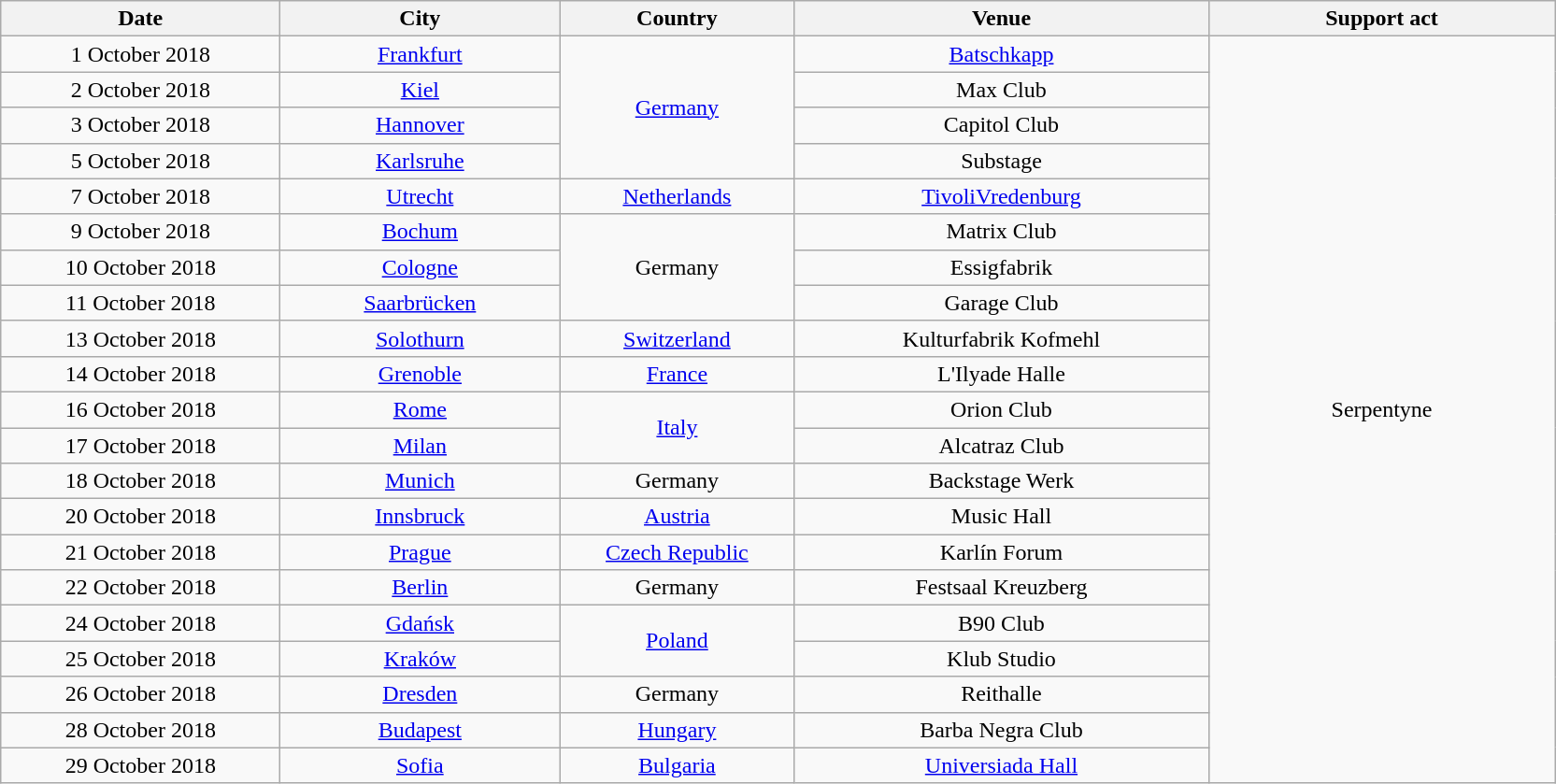<table class="wikitable plainrowheaders" style="text-align:center;">
<tr>
<th scope="col" style="width:12em;">Date</th>
<th scope="col" style="width:12em;">City</th>
<th scope="col" style="width:10em;">Country</th>
<th scope="col" style="width:18em;">Venue</th>
<th scope="col" style="width:15em;">Support act</th>
</tr>
<tr>
<td style="text-align:center">1 October 2018</td>
<td style="text-align:center"><a href='#'>Frankfurt</a></td>
<td style="text-align:center" rowspan="4"><a href='#'>Germany</a></td>
<td style="text-align:center"><a href='#'>Batschkapp</a></td>
<td style="text-align:center" rowspan="21">Serpentyne</td>
</tr>
<tr>
<td style="text-align:center">2 October 2018</td>
<td style="text-align:center"><a href='#'>Kiel</a></td>
<td style="text-align:center">Max Club</td>
</tr>
<tr>
<td style="text-align:center">3 October 2018</td>
<td style="text-align:center"><a href='#'>Hannover</a></td>
<td style="text-align:center">Capitol Club</td>
</tr>
<tr>
<td style="text-align:center">5 October 2018</td>
<td style="text-align:center"><a href='#'>Karlsruhe</a></td>
<td style="text-align:center">Substage</td>
</tr>
<tr>
<td style="text-align:center">7 October 2018</td>
<td style="text-align:center"><a href='#'>Utrecht</a></td>
<td style="text-align:center"><a href='#'>Netherlands</a></td>
<td style="text-align:center"><a href='#'>TivoliVredenburg</a></td>
</tr>
<tr>
<td style="text-align:center">9 October 2018</td>
<td style="text-align:center"><a href='#'>Bochum</a></td>
<td style="text-align:center" rowspan="3">Germany</td>
<td style="text-align:center">Matrix Club</td>
</tr>
<tr>
<td style="text-align:center">10 October 2018</td>
<td style="text-align:center"><a href='#'>Cologne</a></td>
<td style="text-align:center">Essigfabrik</td>
</tr>
<tr>
<td style="text-align:center">11 October 2018</td>
<td style="text-align:center"><a href='#'>Saarbrücken</a></td>
<td style="text-align:center">Garage Club</td>
</tr>
<tr>
<td style="text-align:center">13 October 2018</td>
<td style="text-align:center"><a href='#'>Solothurn</a></td>
<td style="text-align:center"><a href='#'>Switzerland</a></td>
<td style="text-align:center">Kulturfabrik Kofmehl</td>
</tr>
<tr>
<td style="text-align:center">14 October 2018</td>
<td style="text-align:center"><a href='#'>Grenoble</a></td>
<td style="text-align:center"><a href='#'>France</a></td>
<td style="text-align:center">L'Ilyade Halle</td>
</tr>
<tr>
<td style="text-align:center">16 October 2018</td>
<td style="text-align:center"><a href='#'>Rome</a></td>
<td style="text-align:center" rowspan="2"><a href='#'>Italy</a></td>
<td style="text-align:center">Orion Club</td>
</tr>
<tr>
<td style="text-align:center">17 October 2018</td>
<td style="text-align:center"><a href='#'>Milan</a></td>
<td style="text-align:center">Alcatraz Club</td>
</tr>
<tr>
<td style="text-align:center">18 October 2018</td>
<td style="text-align:center"><a href='#'>Munich</a></td>
<td style="text-align:center">Germany</td>
<td style="text-align:center">Backstage Werk</td>
</tr>
<tr>
<td style="text-align:center">20 October 2018</td>
<td style="text-align:center"><a href='#'>Innsbruck</a></td>
<td style="text-align:center"><a href='#'>Austria</a></td>
<td style="text-align:center">Music Hall</td>
</tr>
<tr>
<td style="text-align:center">21 October 2018</td>
<td style="text-align:center"><a href='#'>Prague</a></td>
<td style="text-align:center"><a href='#'>Czech Republic</a></td>
<td style="text-align:center">Karlín Forum</td>
</tr>
<tr>
<td style="text-align:center">22 October 2018</td>
<td style="text-align:center"><a href='#'>Berlin</a></td>
<td style="text-align:center">Germany</td>
<td style="text-align:center">Festsaal Kreuzberg</td>
</tr>
<tr>
<td style="text-align:center">24 October 2018</td>
<td style="text-align:center"><a href='#'>Gdańsk</a></td>
<td style="text-align:center" rowspan="2"><a href='#'>Poland</a></td>
<td style="text-align:center">B90 Club</td>
</tr>
<tr>
<td style="text-align:center">25 October 2018</td>
<td style="text-align:center"><a href='#'>Kraków</a></td>
<td style="text-align:center">Klub Studio</td>
</tr>
<tr>
<td style="text-align:center">26 October 2018</td>
<td style="text-align:center"><a href='#'>Dresden</a></td>
<td style="text-align:center">Germany</td>
<td style="text-align:center">Reithalle</td>
</tr>
<tr>
<td style="text-align:center">28 October 2018</td>
<td style="text-align:center"><a href='#'>Budapest</a></td>
<td style="text-align:center"><a href='#'>Hungary</a></td>
<td style="text-align:center">Barba Negra Club</td>
</tr>
<tr>
<td style="text-align:center">29 October 2018</td>
<td style="text-align:center"><a href='#'>Sofia</a></td>
<td style="text-align:center"><a href='#'>Bulgaria</a></td>
<td style="text-align:center"><a href='#'>Universiada Hall</a></td>
</tr>
</table>
